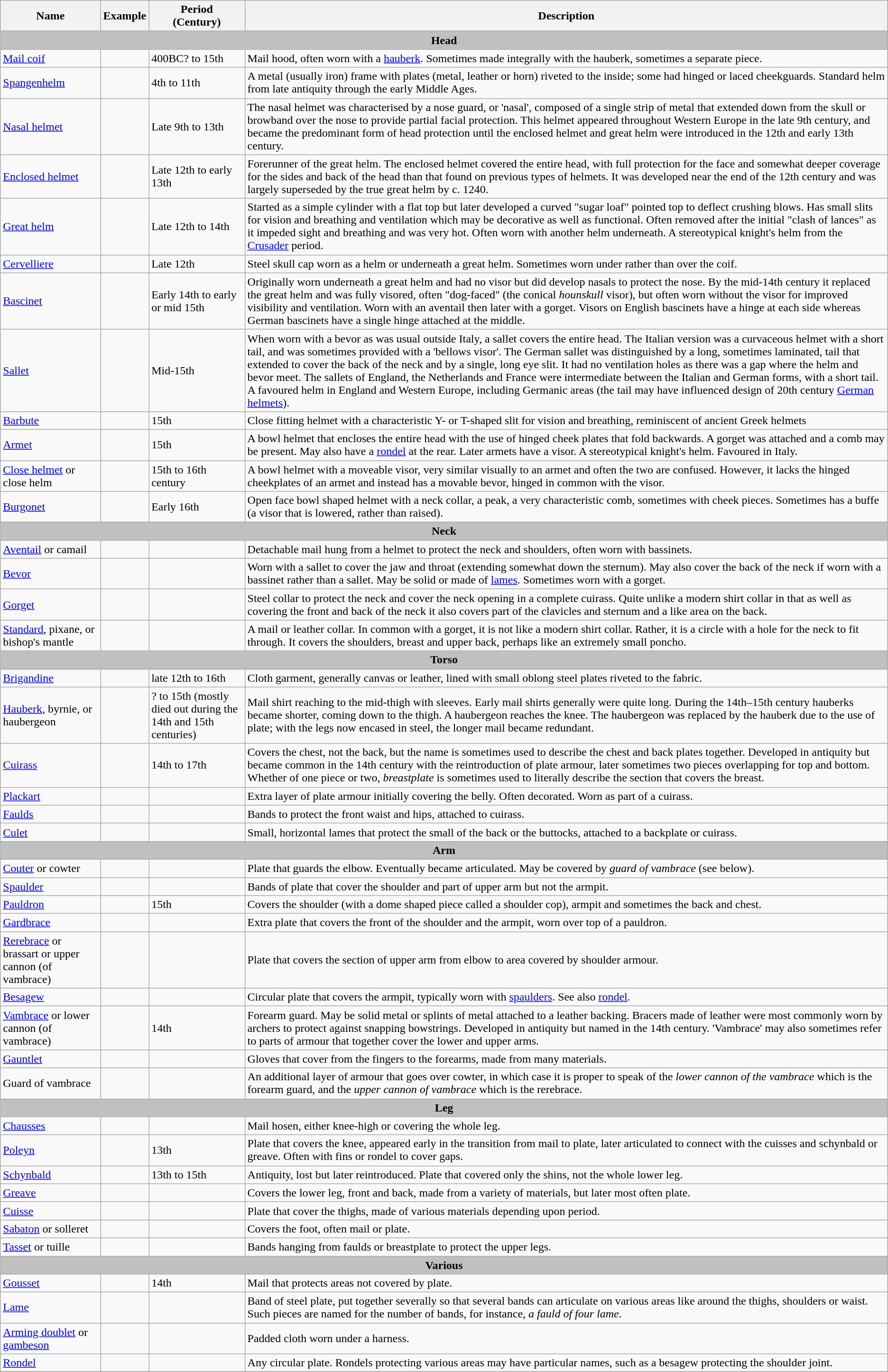<table class="wikitable">
<tr>
<th>Name</th>
<th>Example</th>
<th>Period<br>(Century)</th>
<th>Description</th>
</tr>
<tr>
<td colspan="4" align="center" style="background:silver"><strong>Head</strong></td>
</tr>
<tr>
<td><a href='#'>Mail coif</a></td>
<td></td>
<td>400BC? to 15th</td>
<td>Mail hood, often worn with a <a href='#'>hauberk</a>. Sometimes made integrally with the hauberk, sometimes a separate piece.</td>
</tr>
<tr>
<td><a href='#'>Spangenhelm</a></td>
<td></td>
<td>4th to 11th</td>
<td>A metal (usually iron) frame with plates (metal, leather or horn) riveted to the inside; some had hinged or laced cheekguards. Standard helm from late antiquity through the early Middle Ages.</td>
</tr>
<tr>
<td><a href='#'>Nasal helmet</a></td>
<td></td>
<td>Late 9th to 13th</td>
<td>The nasal helmet was characterised by a nose guard, or 'nasal', composed of a single strip of metal that extended down from the skull or browband over the nose to provide partial facial protection. This helmet appeared throughout Western Europe in the late 9th century, and became the predominant form of head protection until the enclosed helmet and great helm were introduced in the 12th and early 13th century.</td>
</tr>
<tr>
<td><a href='#'>Enclosed helmet</a></td>
<td></td>
<td>Late 12th to early 13th</td>
<td>Forerunner of the great helm. The enclosed helmet covered the entire head, with full protection for the face and somewhat deeper coverage for the sides and back of the head than that found on previous types of helmets. It was developed near the end of the 12th century and was largely superseded by the true great helm by c. 1240.</td>
</tr>
<tr>
<td><a href='#'>Great helm</a></td>
<td></td>
<td>Late 12th to 14th</td>
<td>Started as a simple cylinder with a flat top but later developed a curved "sugar loaf" pointed top to deflect crushing blows. Has small slits for vision and breathing and ventilation which may be decorative as well as functional.  Often removed after the initial "clash of lances" as it impeded sight and breathing and was very hot.  Often worn with another helm underneath.  A stereotypical knight's helm from the <a href='#'>Crusader</a> period.</td>
</tr>
<tr>
<td><a href='#'>Cervelliere</a></td>
<td></td>
<td>Late 12th</td>
<td>Steel skull cap worn as a helm or underneath a great helm. Sometimes worn under rather than over the coif.</td>
</tr>
<tr>
<td><a href='#'>Bascinet</a></td>
<td></td>
<td>Early 14th to early or mid 15th</td>
<td>Originally worn underneath a great helm and had no visor but did develop nasals to protect the nose. By the mid-14th century it replaced the great helm and was fully visored, often "dog-faced" (the conical <em>hounskull</em> visor), but often worn without the visor for improved visibility and ventilation.  Worn with an aventail then later with a gorget. Visors on English bascinets have a hinge at each side whereas German bascinets have a single hinge attached at the middle.</td>
</tr>
<tr>
<td><a href='#'>Sallet</a></td>
<td></td>
<td>Mid-15th</td>
<td>When worn with a bevor as was usual outside Italy, a sallet covers the entire head. The Italian version was a curvaceous helmet with a short tail, and was sometimes provided with a 'bellows visor'. The German sallet was distinguished by a long, sometimes laminated, tail that extended to cover the back of the neck and by a single, long eye slit. It had no ventilation holes as there was a gap where the helm and bevor meet. The sallets of England, the Netherlands and France were intermediate between the Italian and German forms, with a short tail. A favoured helm in England and Western Europe, including Germanic areas (the tail may have influenced design of 20th century <a href='#'>German helmets</a>).</td>
</tr>
<tr>
<td><a href='#'>Barbute</a></td>
<td></td>
<td>15th</td>
<td>Close fitting helmet with a characteristic Y- or T-shaped slit for vision and breathing, reminiscent of ancient Greek helmets</td>
</tr>
<tr>
<td><a href='#'>Armet</a></td>
<td></td>
<td>15th</td>
<td>A bowl helmet that encloses the entire head with the use of hinged cheek plates that fold backwards. A gorget was attached and a comb may be present. May also have a <a href='#'>rondel</a> at the rear. Later armets have a visor. A stereotypical knight's helm.  Favoured in Italy.</td>
</tr>
<tr>
<td><a href='#'>Close helmet</a> or close helm</td>
<td></td>
<td>15th to 16th century</td>
<td>A bowl helmet with a moveable visor, very similar visually to an armet and often the two are confused. However, it lacks the hinged cheekplates of an armet and instead has a movable bevor, hinged in common with the visor.</td>
</tr>
<tr>
<td><a href='#'>Burgonet</a></td>
<td></td>
<td>Early 16th</td>
<td>Open face bowl shaped helmet with a neck collar, a peak, a very characteristic comb, sometimes with cheek pieces. Sometimes has a buffe (a visor that is lowered, rather than raised).</td>
</tr>
<tr>
<td colspan="4" align="center" style="background:silver"><strong>Neck</strong></td>
</tr>
<tr>
<td><a href='#'>Aventail</a> or camail</td>
<td></td>
<td></td>
<td>Detachable mail hung from a helmet to protect the neck and shoulders, often worn with bassinets.</td>
</tr>
<tr>
<td><a href='#'>Bevor</a></td>
<td></td>
<td></td>
<td>Worn with a sallet to cover the jaw and throat (extending somewhat down the sternum). May also cover the back of the neck if worn with a bassinet rather than a sallet. May be solid or made of <a href='#'>lames</a>. Sometimes worn with a gorget.</td>
</tr>
<tr>
<td><a href='#'>Gorget</a></td>
<td></td>
<td></td>
<td>Steel collar to protect the neck and cover the neck opening in a complete cuirass. Quite unlike a modern shirt collar in that as well as covering the front and back of the neck it also covers part of the clavicles and sternum and a like area on the back.</td>
</tr>
<tr>
<td><a href='#'>Standard</a>, pixane, or bishop's mantle</td>
<td></td>
<td></td>
<td>A mail or leather collar. In common with a gorget, it is not like a modern shirt collar. Rather, it is a circle with a hole for the neck to fit through.  It covers the shoulders, breast and upper back, perhaps like an extremely small poncho.</td>
</tr>
<tr>
<td colspan="4" align="center" style="background:silver"><strong>Torso</strong></td>
</tr>
<tr>
<td><a href='#'>Brigandine</a></td>
<td></td>
<td>late 12th to 16th</td>
<td>Cloth garment, generally canvas or leather, lined with small oblong steel plates riveted to the fabric.</td>
</tr>
<tr>
<td><a href='#'>Hauberk</a>, byrnie, or haubergeon</td>
<td></td>
<td>? to 15th (mostly died out during the 14th and 15th centuries)</td>
<td>Mail shirt reaching to the mid-thigh with sleeves. Early mail shirts generally were quite long. During the 14th–15th century hauberks became shorter, coming down to the thigh. A haubergeon reaches the knee. The haubergeon was replaced by the hauberk due to the use of plate; with the legs now encased in steel, the longer mail became redundant.</td>
</tr>
<tr>
<td><a href='#'>Cuirass</a></td>
<td></td>
<td>14th to 17th</td>
<td>Covers the chest, not the back, but the name is sometimes used to describe the chest and back plates together. Developed in antiquity but became common in the 14th century with the reintroduction of plate armour, later sometimes two pieces overlapping for top and bottom. Whether of one piece or two, <em>breastplate</em> is sometimes used to literally describe the section that covers the breast.</td>
</tr>
<tr>
<td><a href='#'>Plackart</a></td>
<td></td>
<td></td>
<td>Extra layer of plate armour initially covering the belly. Often decorated. Worn as part of a cuirass.</td>
</tr>
<tr>
<td><a href='#'>Faulds</a></td>
<td></td>
<td></td>
<td>Bands to protect the front waist and hips, attached to cuirass.</td>
</tr>
<tr>
<td><a href='#'>Culet</a></td>
<td></td>
<td></td>
<td>Small, horizontal lames that protect the small of the back or the buttocks, attached to a backplate or cuirass.</td>
</tr>
<tr>
<td colspan="4" align="center" style="background:silver"><strong>Arm</strong></td>
</tr>
<tr>
<td><a href='#'>Couter</a> or cowter</td>
<td></td>
<td></td>
<td>Plate that guards the elbow. Eventually became articulated. May be covered by <em>guard of vambrace</em> (see below).</td>
</tr>
<tr>
<td><a href='#'>Spaulder</a></td>
<td></td>
<td></td>
<td>Bands of plate that cover the shoulder and part of upper arm but not the armpit.</td>
</tr>
<tr>
<td><a href='#'>Pauldron</a></td>
<td></td>
<td>15th</td>
<td>Covers the shoulder (with a dome shaped piece called a shoulder cop), armpit and sometimes the back and chest.</td>
</tr>
<tr>
<td><a href='#'>Gardbrace</a></td>
<td></td>
<td></td>
<td>Extra plate that covers the front of the shoulder and the armpit, worn over top of a pauldron.</td>
</tr>
<tr>
<td><a href='#'>Rerebrace</a> or brassart or upper cannon (of vambrace)</td>
<td></td>
<td></td>
<td>Plate that covers the section of upper arm from elbow to area covered by shoulder armour.</td>
</tr>
<tr>
<td><a href='#'>Besagew</a></td>
<td></td>
<td></td>
<td>Circular plate that covers the armpit, typically worn with <a href='#'>spaulders</a>. See also <a href='#'>rondel</a>.</td>
</tr>
<tr>
<td><a href='#'>Vambrace</a> or lower cannon (of vambrace)</td>
<td></td>
<td>14th</td>
<td>Forearm guard. May be solid metal or splints of metal attached to a leather backing. Bracers made of leather were most commonly worn by archers to protect against snapping bowstrings. Developed in antiquity but named in the 14th century. 'Vambrace' may also sometimes refer to parts of armour that together cover the lower and upper arms.</td>
</tr>
<tr>
<td><a href='#'>Gauntlet</a></td>
<td></td>
<td></td>
<td>Gloves that cover from the fingers to the forearms, made from many materials.</td>
</tr>
<tr>
<td>Guard of vambrace</td>
<td></td>
<td></td>
<td>An additional layer of armour that goes over cowter, in which case it is proper to speak of the <em>lower cannon of the vambrace</em> which is the forearm guard, and the <em>upper cannon of vambrace</em> which is the rerebrace.</td>
</tr>
<tr>
<td colspan="4" align="center" style="background:silver"><strong>Leg</strong></td>
</tr>
<tr>
<td><a href='#'>Chausses</a></td>
<td></td>
<td></td>
<td>Mail hosen, either knee-high or covering the whole leg.</td>
</tr>
<tr>
<td><a href='#'>Poleyn</a></td>
<td></td>
<td>13th</td>
<td>Plate that covers the knee, appeared early in the transition from mail to plate, later articulated to connect with the cuisses and schynbald or greave. Often with fins or rondel to cover gaps.</td>
</tr>
<tr>
<td><a href='#'>Schynbald</a></td>
<td></td>
<td>13th to 15th</td>
<td>Antiquity, lost but later reintroduced. Plate that covered only the shins, not the whole lower leg.</td>
</tr>
<tr>
<td><a href='#'>Greave</a></td>
<td></td>
<td></td>
<td>Covers the lower leg, front and back, made from a variety of materials, but later most often plate.</td>
</tr>
<tr>
<td><a href='#'>Cuisse</a></td>
<td></td>
<td></td>
<td>Plate that cover the thighs, made of various materials depending upon period.</td>
</tr>
<tr>
<td><a href='#'>Sabaton</a> or solleret</td>
<td></td>
<td></td>
<td>Covers the foot, often mail or plate.</td>
</tr>
<tr>
<td><a href='#'>Tasset</a> or tuille</td>
<td></td>
<td></td>
<td>Bands hanging from faulds or breastplate to protect the upper legs.</td>
</tr>
<tr>
<td colspan="4" align="center" style="background:silver"><strong>Various</strong></td>
</tr>
<tr>
<td><a href='#'>Gousset</a></td>
<td></td>
<td>14th</td>
<td>Mail that protects areas not covered by plate.</td>
</tr>
<tr>
<td><a href='#'>Lame</a></td>
<td></td>
<td></td>
<td>Band of steel plate, put together severally so that several bands can articulate on various areas like around the thighs, shoulders or waist. Such pieces are named for the number of bands, for instance, <em>a fauld of four lame</em>.</td>
</tr>
<tr>
<td><a href='#'>Arming doublet</a> or <a href='#'>gambeson</a></td>
<td></td>
<td></td>
<td>Padded cloth worn under a harness.</td>
</tr>
<tr>
<td><a href='#'>Rondel</a></td>
<td></td>
<td></td>
<td>Any circular plate. Rondels protecting various areas may have particular names, such as a besagew protecting the shoulder joint.</td>
</tr>
<tr>
</tr>
</table>
